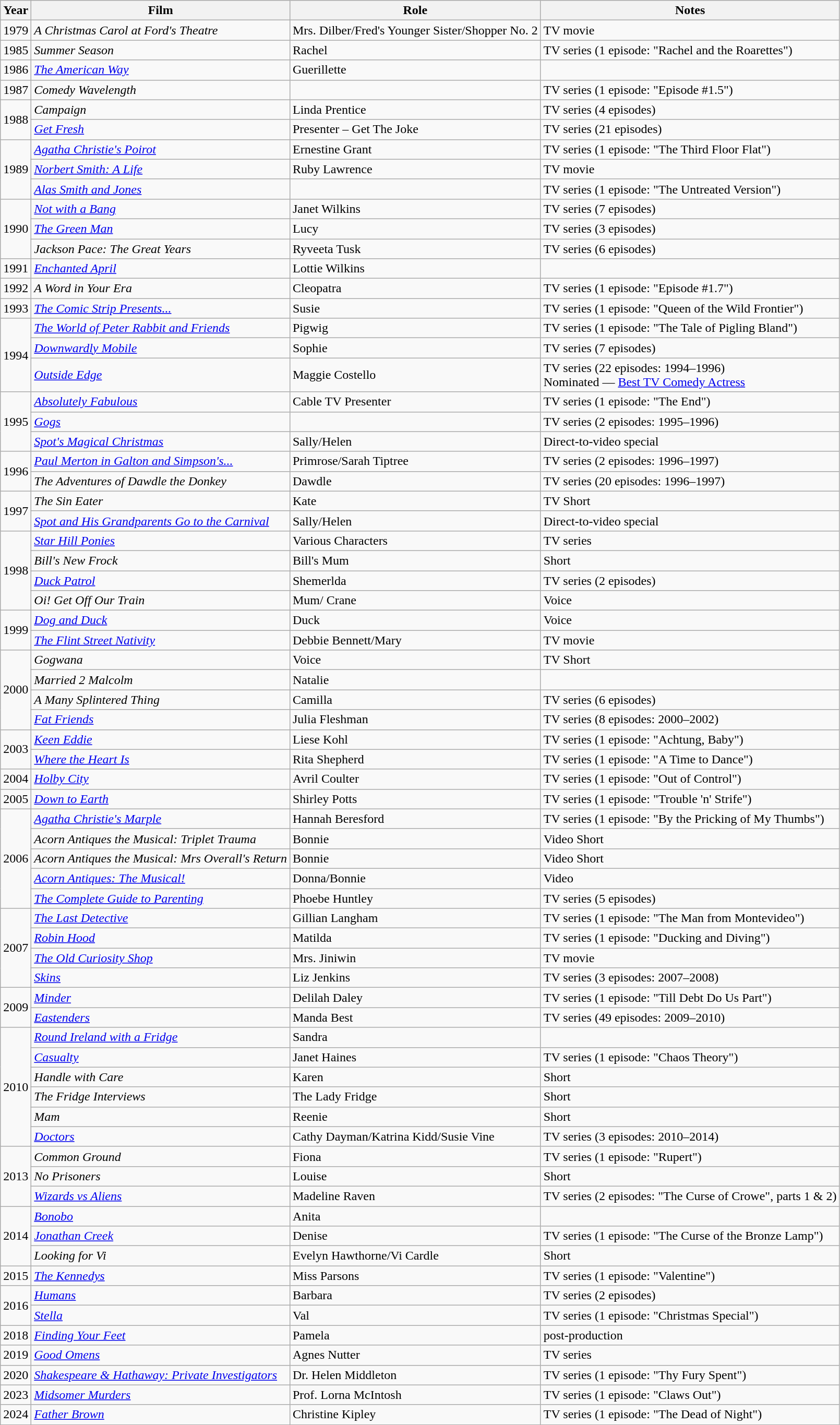<table class="wikitable">
<tr>
<th>Year</th>
<th>Film</th>
<th>Role</th>
<th>Notes</th>
</tr>
<tr>
<td rowspan="1">1979</td>
<td><em>A Christmas Carol at Ford's Theatre</em></td>
<td>Mrs. Dilber/Fred's Younger Sister/Shopper No. 2</td>
<td>TV movie</td>
</tr>
<tr>
<td rowspan="1">1985</td>
<td><em>Summer Season</em></td>
<td>Rachel</td>
<td>TV series (1 episode: "Rachel and the Roarettes")</td>
</tr>
<tr>
<td rowspan="1">1986</td>
<td><em><a href='#'>The American Way</a></em></td>
<td>Guerillette</td>
<td></td>
</tr>
<tr>
<td rowspan="1">1987</td>
<td><em>Comedy Wavelength</em></td>
<td></td>
<td>TV series (1 episode: "Episode #1.5")</td>
</tr>
<tr>
<td rowspan="2">1988</td>
<td><em>Campaign</em></td>
<td>Linda Prentice</td>
<td>TV series (4 episodes)</td>
</tr>
<tr>
<td><em><a href='#'>Get Fresh</a></em></td>
<td>Presenter – Get The Joke</td>
<td>TV series (21 episodes)</td>
</tr>
<tr>
<td rowspan="3">1989</td>
<td><em><a href='#'>Agatha Christie's Poirot</a></em></td>
<td>Ernestine Grant</td>
<td>TV series (1 episode: "The Third Floor Flat")</td>
</tr>
<tr>
<td><em><a href='#'>Norbert Smith: A Life</a></em></td>
<td>Ruby Lawrence</td>
<td>TV movie</td>
</tr>
<tr>
<td><em><a href='#'>Alas Smith and Jones</a></em></td>
<td></td>
<td>TV series (1 episode: "The Untreated Version")</td>
</tr>
<tr>
<td rowspan="3">1990</td>
<td><em><a href='#'>Not with a Bang</a></em></td>
<td>Janet Wilkins</td>
<td>TV series (7 episodes)</td>
</tr>
<tr>
<td><em><a href='#'>The Green Man</a></em></td>
<td>Lucy</td>
<td>TV series (3 episodes)</td>
</tr>
<tr>
<td><em>Jackson Pace: The Great Years</em></td>
<td>Ryveeta Tusk</td>
<td>TV series (6 episodes)</td>
</tr>
<tr>
<td rowspan="1">1991</td>
<td><em><a href='#'>Enchanted April</a></em></td>
<td>Lottie Wilkins</td>
<td></td>
</tr>
<tr>
<td rowspan="1">1992</td>
<td><em>A Word in Your Era</em></td>
<td>Cleopatra</td>
<td>TV series (1 episode: "Episode #1.7")</td>
</tr>
<tr>
<td rowspan="1">1993</td>
<td><a href='#'><em>The Comic Strip Presents...</em></a></td>
<td>Susie</td>
<td>TV series (1 episode: "Queen of the Wild Frontier")</td>
</tr>
<tr>
<td rowspan="3">1994</td>
<td><em><a href='#'>The World of Peter Rabbit and Friends</a></em></td>
<td>Pigwig</td>
<td>TV series (1 episode: "The Tale of Pigling Bland")</td>
</tr>
<tr>
<td><em><a href='#'>Downwardly Mobile</a></em></td>
<td>Sophie</td>
<td>TV series (7 episodes)</td>
</tr>
<tr>
<td><em><a href='#'>Outside Edge</a></em></td>
<td>Maggie Costello</td>
<td>TV series (22 episodes: 1994–1996) <br> Nominated — <a href='#'>Best TV Comedy Actress</a></td>
</tr>
<tr>
<td rowspan="3">1995</td>
<td><em><a href='#'>Absolutely Fabulous</a></em></td>
<td>Cable TV Presenter</td>
<td>TV series (1 episode: "The End")</td>
</tr>
<tr>
<td><em><a href='#'>Gogs</a></em></td>
<td></td>
<td>TV series (2 episodes: 1995–1996)</td>
</tr>
<tr>
<td><em><a href='#'>Spot's Magical Christmas</a></em></td>
<td>Sally/Helen</td>
<td>Direct-to-video special</td>
</tr>
<tr>
<td rowspan="2">1996</td>
<td><em><a href='#'>Paul Merton in Galton and Simpson's...</a></em></td>
<td>Primrose/Sarah Tiptree</td>
<td>TV series (2 episodes: 1996–1997)</td>
</tr>
<tr>
<td><em>The Adventures of Dawdle the Donkey</em></td>
<td>Dawdle</td>
<td>TV series (20 episodes: 1996–1997)</td>
</tr>
<tr>
<td rowspan="2">1997</td>
<td><em>The Sin Eater</em></td>
<td>Kate</td>
<td>TV Short</td>
</tr>
<tr>
<td><em><a href='#'>Spot and His Grandparents Go to the Carnival</a></em></td>
<td>Sally/Helen</td>
<td>Direct-to-video special</td>
</tr>
<tr>
<td rowspan="4">1998</td>
<td><em><a href='#'>Star Hill Ponies</a></em></td>
<td>Various Characters</td>
<td>TV series</td>
</tr>
<tr>
<td><em>Bill's New Frock</em></td>
<td>Bill's Mum</td>
<td>Short</td>
</tr>
<tr>
<td><em><a href='#'>Duck Patrol</a></em></td>
<td>Shemerlda</td>
<td>TV series (2 episodes)</td>
</tr>
<tr>
<td><em>Oi! Get Off Our Train</em></td>
<td>Mum/ Crane</td>
<td>Voice</td>
</tr>
<tr>
<td rowspan="2">1999</td>
<td><a href='#'><em>Dog and Duck</em></a></td>
<td>Duck</td>
<td>Voice</td>
</tr>
<tr>
<td><em><a href='#'>The Flint Street Nativity</a></em></td>
<td>Debbie Bennett/Mary</td>
<td>TV movie</td>
</tr>
<tr>
<td rowspan="4">2000</td>
<td><em>Gogwana</em></td>
<td>Voice</td>
<td>TV Short</td>
</tr>
<tr>
<td><em>Married 2 Malcolm</em></td>
<td>Natalie</td>
<td></td>
</tr>
<tr>
<td><em>A Many Splintered Thing</em></td>
<td>Camilla</td>
<td>TV series (6 episodes)</td>
</tr>
<tr>
<td><em><a href='#'>Fat Friends</a></em></td>
<td>Julia Fleshman</td>
<td>TV series (8 episodes: 2000–2002)</td>
</tr>
<tr>
<td rowspan="2">2003</td>
<td><em><a href='#'>Keen Eddie</a></em></td>
<td>Liese Kohl</td>
<td>TV series (1 episode: "Achtung, Baby")</td>
</tr>
<tr>
<td><a href='#'><em>Where the Heart Is</em></a></td>
<td>Rita Shepherd</td>
<td>TV series (1 episode: "A Time to Dance")</td>
</tr>
<tr>
<td rowspan="1">2004</td>
<td><em><a href='#'>Holby City</a></em></td>
<td>Avril Coulter</td>
<td>TV series (1 episode: "Out of Control")</td>
</tr>
<tr>
<td rowspan="1">2005</td>
<td><a href='#'><em>Down to Earth</em></a></td>
<td>Shirley Potts</td>
<td>TV series (1 episode: "Trouble 'n' Strife")</td>
</tr>
<tr>
<td rowspan="5">2006</td>
<td><em><a href='#'>Agatha Christie's Marple</a></em></td>
<td>Hannah Beresford</td>
<td>TV series (1 episode: "By the Pricking of My Thumbs")</td>
</tr>
<tr>
<td><em>Acorn Antiques the Musical: Triplet Trauma</em></td>
<td>Bonnie</td>
<td>Video Short</td>
</tr>
<tr>
<td><em>Acorn Antiques the Musical: Mrs Overall's Return</em></td>
<td>Bonnie</td>
<td>Video Short</td>
</tr>
<tr>
<td><em><a href='#'>Acorn Antiques: The Musical!</a></em></td>
<td>Donna/Bonnie</td>
<td>Video</td>
</tr>
<tr>
<td><em><a href='#'>The Complete Guide to Parenting</a></em></td>
<td>Phoebe Huntley</td>
<td>TV series (5 episodes)</td>
</tr>
<tr>
<td rowspan="4">2007</td>
<td><em><a href='#'>The Last Detective</a></em></td>
<td>Gillian Langham</td>
<td>TV series (1 episode: "The Man from Montevideo")</td>
</tr>
<tr>
<td><a href='#'><em>Robin Hood</em></a></td>
<td>Matilda</td>
<td>TV series (1 episode: "Ducking and Diving")</td>
</tr>
<tr>
<td><a href='#'><em>The Old Curiosity Shop</em></a></td>
<td>Mrs. Jiniwin</td>
<td>TV movie</td>
</tr>
<tr>
<td><a href='#'><em>Skins</em></a></td>
<td>Liz Jenkins</td>
<td>TV series (3 episodes: 2007–2008)</td>
</tr>
<tr>
<td rowspan="2">2009</td>
<td><a href='#'><em>Minder</em></a></td>
<td>Delilah Daley</td>
<td>TV series (1 episode: "Till Debt Do Us Part")</td>
</tr>
<tr>
<td><a href='#'><em>Eastenders</em></a></td>
<td>Manda Best</td>
<td>TV series (49 episodes: 2009–2010)</td>
</tr>
<tr>
<td rowspan="6">2010</td>
<td><a href='#'><em>Round Ireland with a Fridge</em></a></td>
<td>Sandra</td>
<td></td>
</tr>
<tr>
<td><a href='#'><em>Casualty</em></a></td>
<td>Janet Haines</td>
<td>TV series (1 episode: "Chaos Theory")</td>
</tr>
<tr>
<td><em>Handle with Care</em></td>
<td>Karen</td>
<td>Short</td>
</tr>
<tr>
<td><em>The Fridge Interviews</em></td>
<td>The Lady Fridge</td>
<td>Short</td>
</tr>
<tr>
<td><em>Mam</em></td>
<td>Reenie</td>
<td>Short</td>
</tr>
<tr>
<td><a href='#'><em>Doctors</em></a></td>
<td>Cathy Dayman/Katrina Kidd/Susie Vine</td>
<td>TV series (3 episodes: 2010–2014)</td>
</tr>
<tr>
<td rowspan="3">2013</td>
<td><em>Common Ground</em></td>
<td>Fiona</td>
<td>TV series (1 episode: "Rupert")</td>
</tr>
<tr>
<td><em>No Prisoners</em></td>
<td>Louise</td>
<td>Short</td>
</tr>
<tr>
<td><em><a href='#'>Wizards vs Aliens</a></em></td>
<td>Madeline Raven</td>
<td>TV series (2 episodes: "The Curse of Crowe", parts 1 & 2)</td>
</tr>
<tr>
<td rowspan="3">2014</td>
<td><em><a href='#'>Bonobo</a></em></td>
<td>Anita</td>
<td></td>
</tr>
<tr>
<td><em><a href='#'>Jonathan Creek</a></em></td>
<td>Denise</td>
<td>TV series (1 episode: "The Curse of the Bronze Lamp")</td>
</tr>
<tr>
<td><em>Looking for Vi</em></td>
<td>Evelyn Hawthorne/Vi Cardle</td>
<td>Short</td>
</tr>
<tr>
<td rowspan="1">2015</td>
<td><a href='#'><em>The Kennedys</em></a></td>
<td>Miss Parsons</td>
<td>TV series (1 episode: "Valentine")</td>
</tr>
<tr>
<td rowspan="2">2016</td>
<td><a href='#'><em>Humans</em></a></td>
<td>Barbara</td>
<td>TV series (2 episodes)</td>
</tr>
<tr>
<td><a href='#'><em>Stella</em></a></td>
<td>Val</td>
<td>TV series (1 episode: "Christmas Special")</td>
</tr>
<tr>
<td rowspan="1">2018</td>
<td><em><a href='#'>Finding Your Feet</a></em></td>
<td>Pamela</td>
<td>post-production</td>
</tr>
<tr>
<td rowspan="1">2019</td>
<td><a href='#'><em>Good Omens</em></a></td>
<td>Agnes Nutter</td>
<td>TV series</td>
</tr>
<tr>
<td rowspan="1">2020</td>
<td><em><a href='#'>Shakespeare & Hathaway: Private Investigators</a></em></td>
<td>Dr. Helen Middleton</td>
<td>TV series (1 episode: "Thy Fury Spent")</td>
</tr>
<tr>
<td rowspan="1">2023</td>
<td><em><a href='#'>Midsomer Murders</a></em></td>
<td>Prof. Lorna McIntosh</td>
<td>TV series (1 episode: "Claws Out")</td>
</tr>
<tr>
<td rowspan="1">2024</td>
<td><em><a href='#'>Father Brown</a></em></td>
<td>Christine Kipley</td>
<td>TV series (1 episode: "The Dead of Night")</td>
</tr>
</table>
